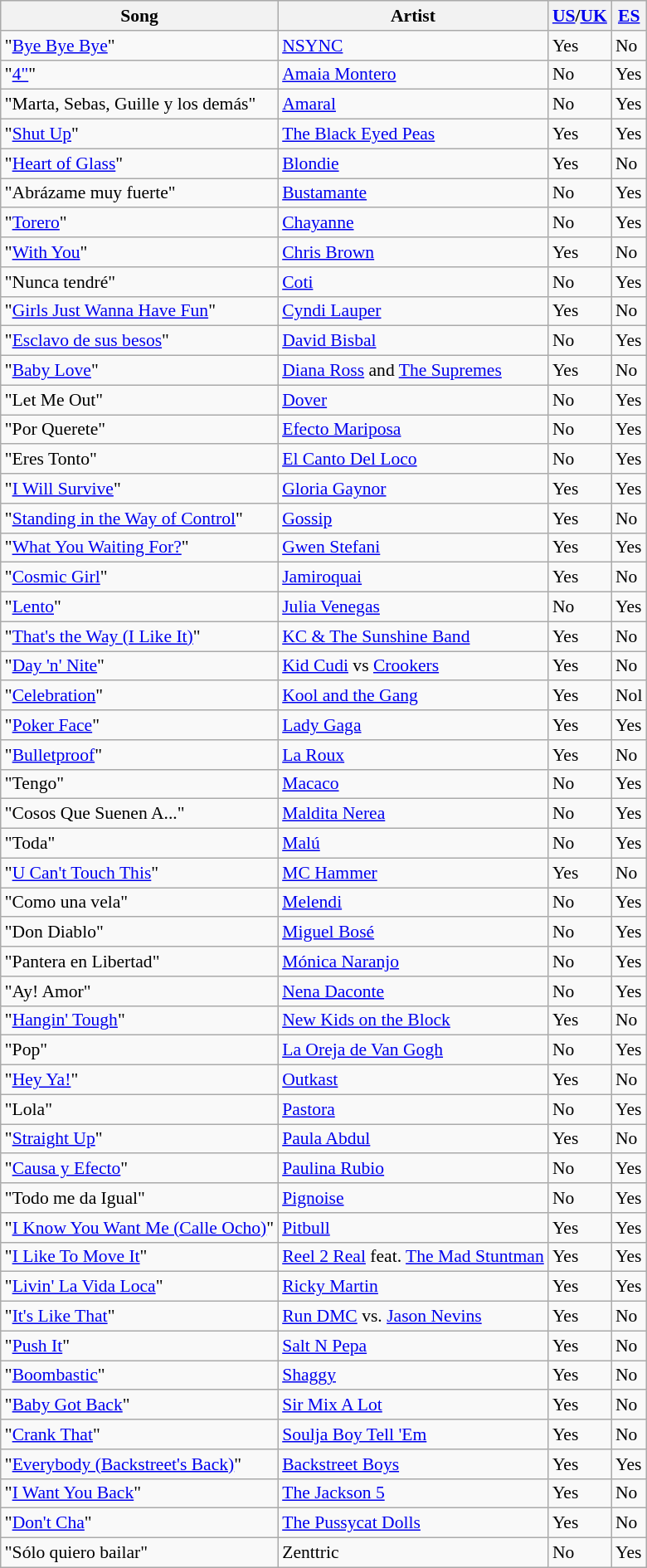<table class="wikitable sortable" style="font-size:90%;">
<tr>
<th>Song</th>
<th>Artist</th>
<th><a href='#'>US</a>/<a href='#'>UK</a></th>
<th><a href='#'>ES</a></th>
</tr>
<tr>
<td>"<a href='#'>Bye Bye Bye</a>"</td>
<td><a href='#'>NSYNC</a></td>
<td>Yes</td>
<td>No</td>
</tr>
<tr>
<td>"<a href='#'>4"</a>"</td>
<td><a href='#'>Amaia Montero</a></td>
<td>No</td>
<td>Yes</td>
</tr>
<tr>
<td>"Marta, Sebas, Guille y los demás"</td>
<td><a href='#'>Amaral</a></td>
<td>No</td>
<td>Yes</td>
</tr>
<tr>
<td>"<a href='#'>Shut Up</a>"</td>
<td><a href='#'>The Black Eyed Peas</a></td>
<td>Yes</td>
<td>Yes</td>
</tr>
<tr>
<td>"<a href='#'>Heart of Glass</a>"</td>
<td><a href='#'>Blondie</a></td>
<td>Yes</td>
<td>No</td>
</tr>
<tr>
<td>"Abrázame muy fuerte"</td>
<td><a href='#'>Bustamante</a></td>
<td>No</td>
<td>Yes</td>
</tr>
<tr>
<td>"<a href='#'>Torero</a>"</td>
<td><a href='#'>Chayanne</a></td>
<td>No</td>
<td>Yes</td>
</tr>
<tr>
<td>"<a href='#'>With You</a>"</td>
<td><a href='#'>Chris Brown</a></td>
<td>Yes</td>
<td>No</td>
</tr>
<tr>
<td>"Nunca tendré"</td>
<td><a href='#'>Coti</a></td>
<td>No</td>
<td>Yes</td>
</tr>
<tr>
<td>"<a href='#'>Girls Just Wanna Have Fun</a>"</td>
<td><a href='#'>Cyndi Lauper</a></td>
<td>Yes</td>
<td>No</td>
</tr>
<tr>
<td>"<a href='#'>Esclavo de sus besos</a>"</td>
<td><a href='#'>David Bisbal</a></td>
<td>No</td>
<td>Yes</td>
</tr>
<tr>
<td>"<a href='#'>Baby Love</a>"</td>
<td><a href='#'>Diana Ross</a> and <a href='#'>The Supremes</a></td>
<td>Yes</td>
<td>No</td>
</tr>
<tr>
<td>"Let Me Out"</td>
<td><a href='#'>Dover</a></td>
<td>No</td>
<td>Yes</td>
</tr>
<tr>
<td>"Por Querete"</td>
<td><a href='#'>Efecto Mariposa</a></td>
<td>No</td>
<td>Yes</td>
</tr>
<tr>
<td>"Eres Tonto"</td>
<td><a href='#'>El Canto Del Loco</a></td>
<td>No</td>
<td>Yes</td>
</tr>
<tr>
<td>"<a href='#'>I Will Survive</a>"</td>
<td><a href='#'>Gloria Gaynor</a></td>
<td>Yes</td>
<td>Yes</td>
</tr>
<tr>
<td>"<a href='#'>Standing in the Way of Control</a>"</td>
<td><a href='#'>Gossip</a></td>
<td>Yes</td>
<td>No</td>
</tr>
<tr>
<td>"<a href='#'>What You Waiting For?</a>"</td>
<td><a href='#'>Gwen Stefani</a></td>
<td>Yes</td>
<td>Yes</td>
</tr>
<tr>
<td>"<a href='#'>Cosmic Girl</a>"</td>
<td><a href='#'>Jamiroquai</a></td>
<td>Yes</td>
<td>No</td>
</tr>
<tr>
<td>"<a href='#'>Lento</a>"</td>
<td><a href='#'>Julia Venegas</a></td>
<td>No</td>
<td>Yes</td>
</tr>
<tr>
<td>"<a href='#'>That's the Way (I Like It)</a>"</td>
<td><a href='#'>KC & The Sunshine Band</a></td>
<td>Yes</td>
<td>No</td>
</tr>
<tr>
<td>"<a href='#'>Day 'n' Nite</a>"</td>
<td><a href='#'>Kid Cudi</a> vs <a href='#'>Crookers</a></td>
<td>Yes</td>
<td>No</td>
</tr>
<tr>
<td>"<a href='#'>Celebration</a>"</td>
<td><a href='#'>Kool and the Gang</a></td>
<td>Yes</td>
<td>Nol</td>
</tr>
<tr>
<td>"<a href='#'>Poker Face</a>"</td>
<td><a href='#'>Lady Gaga</a></td>
<td>Yes</td>
<td>Yes</td>
</tr>
<tr>
<td>"<a href='#'>Bulletproof</a>"</td>
<td><a href='#'>La Roux</a></td>
<td>Yes</td>
<td>No</td>
</tr>
<tr>
<td>"Tengo"</td>
<td><a href='#'>Macaco</a></td>
<td>No</td>
<td>Yes</td>
</tr>
<tr>
<td>"Cosos Que Suenen A..."</td>
<td><a href='#'>Maldita Nerea</a></td>
<td>No</td>
<td>Yes</td>
</tr>
<tr>
<td>"Toda"</td>
<td><a href='#'>Malú</a></td>
<td>No</td>
<td>Yes</td>
</tr>
<tr>
<td>"<a href='#'>U Can't Touch This</a>"</td>
<td><a href='#'>MC Hammer</a></td>
<td>Yes</td>
<td>No</td>
</tr>
<tr>
<td>"Como una vela"</td>
<td><a href='#'>Melendi</a></td>
<td>No</td>
<td>Yes</td>
</tr>
<tr>
<td>"Don Diablo"</td>
<td><a href='#'>Miguel Bosé</a></td>
<td>No</td>
<td>Yes</td>
</tr>
<tr>
<td>"Pantera en Libertad"</td>
<td><a href='#'>Mónica Naranjo</a></td>
<td>No</td>
<td>Yes</td>
</tr>
<tr>
<td>"Ay! Amor"</td>
<td><a href='#'>Nena Daconte</a></td>
<td>No</td>
<td>Yes</td>
</tr>
<tr>
<td>"<a href='#'>Hangin' Tough</a>"</td>
<td><a href='#'>New Kids on the Block</a></td>
<td>Yes</td>
<td>No</td>
</tr>
<tr>
<td>"Pop"</td>
<td><a href='#'>La Oreja de Van Gogh</a></td>
<td>No</td>
<td>Yes</td>
</tr>
<tr>
<td>"<a href='#'>Hey Ya!</a>"</td>
<td><a href='#'>Outkast</a></td>
<td>Yes</td>
<td>No</td>
</tr>
<tr>
<td>"Lola"</td>
<td><a href='#'>Pastora</a></td>
<td>No</td>
<td>Yes</td>
</tr>
<tr>
<td>"<a href='#'>Straight Up</a>"</td>
<td><a href='#'>Paula Abdul</a></td>
<td>Yes</td>
<td>No</td>
</tr>
<tr>
<td>"<a href='#'>Causa y Efecto</a>"</td>
<td><a href='#'>Paulina Rubio</a></td>
<td>No</td>
<td>Yes</td>
</tr>
<tr>
<td>"Todo me da Igual"</td>
<td><a href='#'>Pignoise</a></td>
<td>No</td>
<td>Yes</td>
</tr>
<tr>
<td>"<a href='#'>I Know You Want Me (Calle Ocho)</a>"</td>
<td><a href='#'>Pitbull</a></td>
<td>Yes</td>
<td>Yes</td>
</tr>
<tr>
<td>"<a href='#'>I Like To Move It</a>"</td>
<td><a href='#'>Reel 2 Real</a> feat. <a href='#'>The Mad Stuntman</a></td>
<td>Yes</td>
<td>Yes</td>
</tr>
<tr>
<td>"<a href='#'>Livin' La Vida Loca</a>"</td>
<td><a href='#'>Ricky Martin</a></td>
<td>Yes</td>
<td>Yes</td>
</tr>
<tr>
<td>"<a href='#'>It's Like That</a>"</td>
<td><a href='#'>Run DMC</a> vs. <a href='#'>Jason Nevins</a></td>
<td>Yes</td>
<td>No</td>
</tr>
<tr>
<td>"<a href='#'>Push It</a>"</td>
<td><a href='#'>Salt N Pepa</a></td>
<td>Yes</td>
<td>No</td>
</tr>
<tr>
<td>"<a href='#'>Boombastic</a>"</td>
<td><a href='#'>Shaggy</a></td>
<td>Yes</td>
<td>No</td>
</tr>
<tr>
<td>"<a href='#'>Baby Got Back</a>"</td>
<td><a href='#'>Sir Mix A Lot</a></td>
<td>Yes</td>
<td>No</td>
</tr>
<tr>
<td>"<a href='#'>Crank That</a>"</td>
<td><a href='#'>Soulja Boy Tell 'Em</a></td>
<td>Yes</td>
<td>No</td>
</tr>
<tr>
<td>"<a href='#'>Everybody (Backstreet's Back)</a>"</td>
<td><a href='#'>Backstreet Boys</a></td>
<td>Yes</td>
<td>Yes</td>
</tr>
<tr>
<td>"<a href='#'>I Want You Back</a>"</td>
<td><a href='#'>The Jackson 5</a></td>
<td>Yes</td>
<td>No</td>
</tr>
<tr>
<td>"<a href='#'>Don't Cha</a>"</td>
<td><a href='#'>The Pussycat Dolls</a></td>
<td>Yes</td>
<td>No</td>
</tr>
<tr>
<td>"Sólo quiero bailar"</td>
<td>Zenttric</td>
<td>No</td>
<td>Yes</td>
</tr>
</table>
